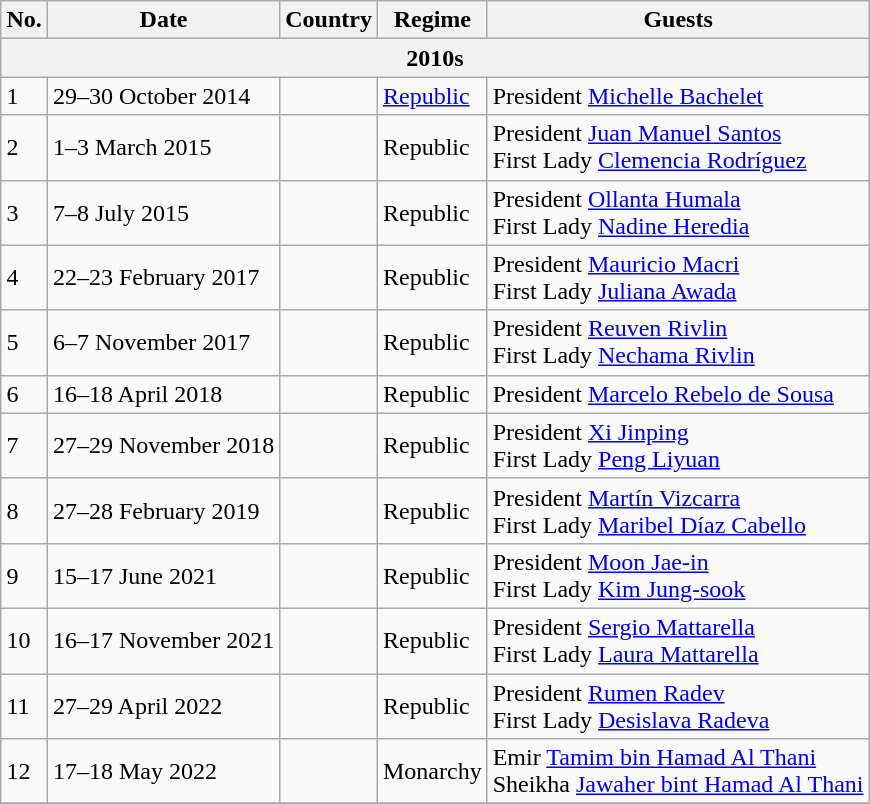<table class="wikitable sortable" border="1" style="margin: 1em auto 1em auto">
<tr>
<th>No.</th>
<th class="unsortable">Date</th>
<th>Country</th>
<th>Regime</th>
<th class="unsortable">Guests</th>
</tr>
<tr>
<th colspan=5>2010s</th>
</tr>
<tr>
<td>1</td>
<td>29–30 October 2014</td>
<td></td>
<td><a href='#'>Republic</a></td>
<td>President <a href='#'>Michelle Bachelet</a></td>
</tr>
<tr>
<td>2</td>
<td>1–3 March 2015</td>
<td></td>
<td>Republic</td>
<td>President <a href='#'>Juan Manuel Santos</a><br>First Lady <a href='#'>Clemencia Rodríguez</a></td>
</tr>
<tr>
<td>3</td>
<td>7–8 July 2015</td>
<td></td>
<td>Republic</td>
<td>President <a href='#'>Ollanta Humala</a><br>First Lady <a href='#'>Nadine Heredia</a></td>
</tr>
<tr>
<td>4</td>
<td>22–23 February 2017</td>
<td></td>
<td>Republic</td>
<td>President <a href='#'>Mauricio Macri</a><br>First Lady <a href='#'>Juliana Awada</a></td>
</tr>
<tr>
<td>5</td>
<td>6–7 November 2017</td>
<td></td>
<td>Republic</td>
<td>President <a href='#'>Reuven Rivlin</a><br>First Lady <a href='#'>Nechama Rivlin</a></td>
</tr>
<tr>
<td>6</td>
<td>16–18 April 2018</td>
<td></td>
<td>Republic</td>
<td>President <a href='#'>Marcelo Rebelo de Sousa</a></td>
</tr>
<tr>
<td>7</td>
<td>27–29 November 2018</td>
<td></td>
<td>Republic</td>
<td>President <a href='#'>Xi Jinping</a><br>First Lady <a href='#'>Peng Liyuan</a></td>
</tr>
<tr>
<td>8</td>
<td>27–28 February 2019</td>
<td></td>
<td>Republic</td>
<td>President <a href='#'>Martín Vizcarra</a><br>First Lady <a href='#'>Maribel Díaz Cabello</a></td>
</tr>
<tr>
<td>9</td>
<td>15–17 June 2021</td>
<td></td>
<td>Republic</td>
<td>President <a href='#'>Moon Jae-in</a><br>First Lady <a href='#'>Kim Jung-sook</a></td>
</tr>
<tr>
<td>10</td>
<td>16–17 November 2021</td>
<td></td>
<td>Republic</td>
<td>President <a href='#'>Sergio Mattarella</a><br>First Lady <a href='#'>Laura Mattarella</a></td>
</tr>
<tr>
<td>11</td>
<td>27–29 April 2022</td>
<td></td>
<td>Republic</td>
<td>President <a href='#'>Rumen Radev</a><br>First Lady <a href='#'>Desislava Radeva</a></td>
</tr>
<tr>
<td>12</td>
<td>17–18 May 2022</td>
<td></td>
<td>Monarchy</td>
<td>Emir <a href='#'>Tamim bin Hamad Al Thani</a><br>Sheikha <a href='#'>Jawaher bint Hamad Al Thani</a></td>
</tr>
<tr>
</tr>
</table>
